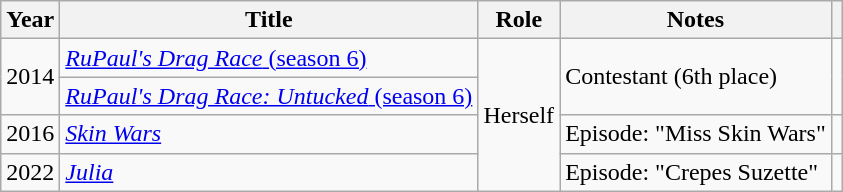<table class="wikitable plainrowheaders sortable">
<tr>
<th scope="col">Year</th>
<th scope="col">Title</th>
<th scope="col">Role</th>
<th scope="col">Notes</th>
<th style="text-align: center;" class="unsortable"></th>
</tr>
<tr>
<td rowspan="2">2014</td>
<td scope="row"><a href='#'><em>RuPaul's Drag Race</em> (season 6)</a></td>
<td rowspan="4">Herself</td>
<td rowspan="2">Contestant (6th place)</td>
<td rowspan="2" style="text-align: center;"></td>
</tr>
<tr>
<td><a href='#'><em>RuPaul's Drag Race: Untucked</em> (season 6)</a></td>
</tr>
<tr>
<td>2016</td>
<td><em><a href='#'>Skin Wars</a></em></td>
<td>Episode: "Miss Skin Wars"</td>
<td style="text-align: center;"></td>
</tr>
<tr>
<td>2022</td>
<td><em><a href='#'>Julia</a></em></td>
<td>Episode: "Crepes Suzette"</td>
<td style="text-align: center;"></td>
</tr>
</table>
